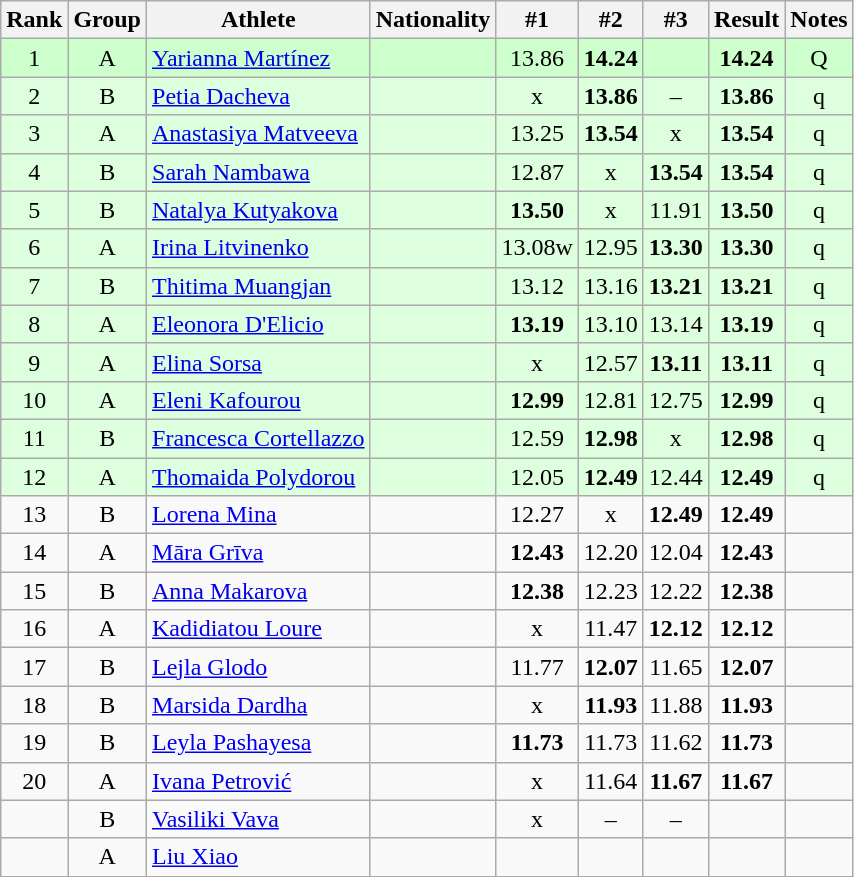<table class="wikitable sortable" style="text-align:center">
<tr>
<th>Rank</th>
<th>Group</th>
<th>Athlete</th>
<th>Nationality</th>
<th>#1</th>
<th>#2</th>
<th>#3</th>
<th>Result</th>
<th>Notes</th>
</tr>
<tr bgcolor=ccffcc>
<td>1</td>
<td>A</td>
<td align="left"><a href='#'>Yarianna Martínez</a></td>
<td align=left></td>
<td>13.86</td>
<td><strong>14.24</strong></td>
<td></td>
<td><strong>14.24</strong></td>
<td>Q</td>
</tr>
<tr bgcolor=ddffdd>
<td>2</td>
<td>B</td>
<td align="left"><a href='#'>Petia Dacheva</a></td>
<td align=left></td>
<td>x</td>
<td><strong>13.86</strong></td>
<td>–</td>
<td><strong>13.86</strong></td>
<td>q</td>
</tr>
<tr bgcolor=ddffdd>
<td>3</td>
<td>A</td>
<td align="left"><a href='#'>Anastasiya Matveeva</a></td>
<td align=left></td>
<td>13.25</td>
<td><strong>13.54</strong></td>
<td>x</td>
<td><strong>13.54</strong></td>
<td>q</td>
</tr>
<tr bgcolor=ddffdd>
<td>4</td>
<td>B</td>
<td align="left"><a href='#'>Sarah Nambawa</a></td>
<td align=left></td>
<td>12.87</td>
<td>x</td>
<td><strong>13.54</strong></td>
<td><strong>13.54</strong></td>
<td>q</td>
</tr>
<tr bgcolor=ddffdd>
<td>5</td>
<td>B</td>
<td align="left"><a href='#'>Natalya Kutyakova</a></td>
<td align=left></td>
<td><strong>13.50</strong></td>
<td>x</td>
<td>11.91</td>
<td><strong>13.50</strong></td>
<td>q</td>
</tr>
<tr bgcolor=ddffdd>
<td>6</td>
<td>A</td>
<td align="left"><a href='#'>Irina Litvinenko</a></td>
<td align=left></td>
<td>13.08w</td>
<td>12.95</td>
<td><strong>13.30</strong></td>
<td><strong>13.30</strong></td>
<td>q</td>
</tr>
<tr bgcolor=ddffdd>
<td>7</td>
<td>B</td>
<td align="left"><a href='#'>Thitima Muangjan</a></td>
<td align=left></td>
<td>13.12</td>
<td>13.16</td>
<td><strong>13.21</strong></td>
<td><strong>13.21</strong></td>
<td>q</td>
</tr>
<tr bgcolor=ddffdd>
<td>8</td>
<td>A</td>
<td align="left"><a href='#'>Eleonora D'Elicio</a></td>
<td align=left></td>
<td><strong>13.19</strong></td>
<td>13.10</td>
<td>13.14</td>
<td><strong>13.19</strong></td>
<td>q</td>
</tr>
<tr bgcolor=ddffdd>
<td>9</td>
<td>A</td>
<td align="left"><a href='#'>Elina Sorsa</a></td>
<td align=left></td>
<td>x</td>
<td>12.57</td>
<td><strong>13.11</strong></td>
<td><strong>13.11</strong></td>
<td>q</td>
</tr>
<tr bgcolor=ddffdd>
<td>10</td>
<td>A</td>
<td align="left"><a href='#'>Eleni Kafourou</a></td>
<td align=left></td>
<td><strong>12.99</strong></td>
<td>12.81</td>
<td>12.75</td>
<td><strong>12.99</strong></td>
<td>q</td>
</tr>
<tr bgcolor=ddffdd>
<td>11</td>
<td>B</td>
<td align="left"><a href='#'>Francesca Cortellazzo</a></td>
<td align=left></td>
<td>12.59</td>
<td><strong>12.98</strong></td>
<td>x</td>
<td><strong>12.98</strong></td>
<td>q</td>
</tr>
<tr bgcolor=ddffdd>
<td>12</td>
<td>A</td>
<td align="left"><a href='#'>Thomaida Polydorou</a></td>
<td align=left></td>
<td>12.05</td>
<td><strong>12.49</strong></td>
<td>12.44</td>
<td><strong>12.49</strong></td>
<td>q</td>
</tr>
<tr>
<td>13</td>
<td>B</td>
<td align="left"><a href='#'>Lorena Mina</a></td>
<td align=left></td>
<td>12.27</td>
<td>x</td>
<td><strong>12.49</strong></td>
<td><strong>12.49</strong></td>
<td></td>
</tr>
<tr>
<td>14</td>
<td>A</td>
<td align="left"><a href='#'>Māra Grīva</a></td>
<td align=left></td>
<td><strong>12.43</strong></td>
<td>12.20</td>
<td>12.04</td>
<td><strong>12.43</strong></td>
<td></td>
</tr>
<tr>
<td>15</td>
<td>B</td>
<td align="left"><a href='#'>Anna Makarova</a></td>
<td align=left></td>
<td><strong>12.38</strong></td>
<td>12.23</td>
<td>12.22</td>
<td><strong>12.38</strong></td>
<td></td>
</tr>
<tr>
<td>16</td>
<td>A</td>
<td align="left"><a href='#'>Kadidiatou Loure</a></td>
<td align=left></td>
<td>x</td>
<td>11.47</td>
<td><strong>12.12</strong></td>
<td><strong>12.12</strong></td>
<td></td>
</tr>
<tr>
<td>17</td>
<td>B</td>
<td align="left"><a href='#'>Lejla Glodo</a></td>
<td align=left></td>
<td>11.77</td>
<td><strong>12.07</strong></td>
<td>11.65</td>
<td><strong>12.07</strong></td>
<td></td>
</tr>
<tr>
<td>18</td>
<td>B</td>
<td align="left"><a href='#'>Marsida Dardha</a></td>
<td align=left></td>
<td>x</td>
<td><strong>11.93</strong></td>
<td>11.88</td>
<td><strong>11.93</strong></td>
<td></td>
</tr>
<tr>
<td>19</td>
<td>B</td>
<td align="left"><a href='#'>Leyla Pashayesa</a></td>
<td align=left></td>
<td><strong>11.73</strong></td>
<td>11.73</td>
<td>11.62</td>
<td><strong>11.73</strong></td>
<td></td>
</tr>
<tr>
<td>20</td>
<td>A</td>
<td align="left"><a href='#'>Ivana Petrović</a></td>
<td align=left></td>
<td>x</td>
<td>11.64</td>
<td><strong>11.67</strong></td>
<td><strong>11.67</strong></td>
<td></td>
</tr>
<tr>
<td></td>
<td>B</td>
<td align="left"><a href='#'>Vasiliki Vava</a></td>
<td align=left></td>
<td>x</td>
<td>–</td>
<td>–</td>
<td><strong></strong></td>
<td></td>
</tr>
<tr>
<td></td>
<td>A</td>
<td align="left"><a href='#'>Liu Xiao</a></td>
<td align=left></td>
<td></td>
<td></td>
<td></td>
<td><strong></strong></td>
<td></td>
</tr>
</table>
